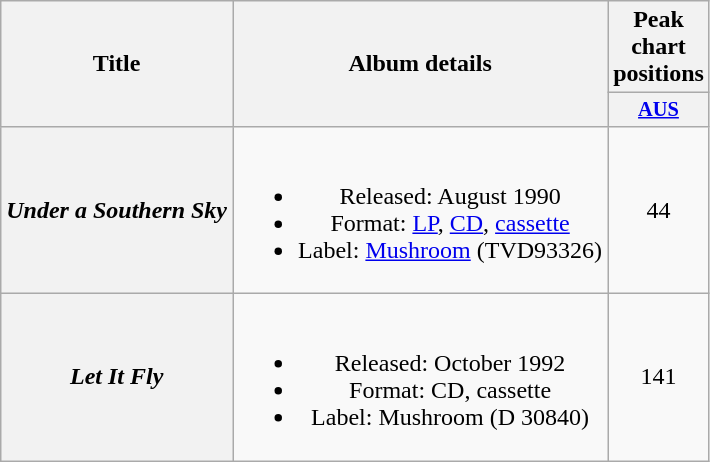<table class="wikitable plainrowheaders" style="text-align:center;" border="1">
<tr>
<th scope="col" rowspan="2">Title</th>
<th scope="col" rowspan="2">Album details</th>
<th scope="col" colspan="1">Peak chart positions</th>
</tr>
<tr>
<th scope="col" style="width:3em; font-size:85%"><a href='#'>AUS</a><br></th>
</tr>
<tr>
<th scope="row"><em>Under a Southern Sky</em></th>
<td><br><ul><li>Released: August 1990</li><li>Format: <a href='#'>LP</a>, <a href='#'>CD</a>, <a href='#'>cassette</a></li><li>Label: <a href='#'>Mushroom</a> (TVD93326)</li></ul></td>
<td>44</td>
</tr>
<tr>
<th scope="row"><em>Let It Fly</em></th>
<td><br><ul><li>Released: October 1992</li><li>Format: CD, cassette</li><li>Label: Mushroom (D 30840)</li></ul></td>
<td>141</td>
</tr>
</table>
